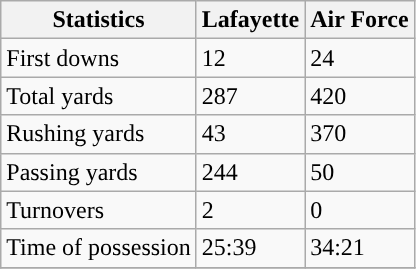<table class="wikitable">
<tr>
<th>Statistics</th>
<th>Lafayette</th>
<th>Air Force</th>
</tr>
<tr>
<td>First downs</td>
<td>12</td>
<td>24</td>
</tr>
<tr>
<td>Total yards</td>
<td>287</td>
<td>420</td>
</tr>
<tr>
<td>Rushing yards</td>
<td>43</td>
<td>370</td>
</tr>
<tr>
<td>Passing yards</td>
<td>244</td>
<td>50</td>
</tr>
<tr>
<td>Turnovers</td>
<td>2</td>
<td>0</td>
</tr>
<tr>
<td>Time of possession</td>
<td>25:39</td>
<td>34:21</td>
</tr>
<tr>
</tr>
</table>
